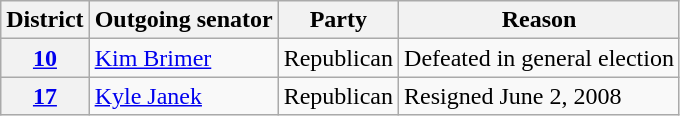<table class="wikitable">
<tr>
<th>District</th>
<th>Outgoing senator</th>
<th>Party</th>
<th>Reason</th>
</tr>
<tr>
<th align=Center><a href='#'>10</a></th>
<td><a href='#'>Kim Brimer</a></td>
<td align=center>Republican</td>
<td>Defeated in general election</td>
</tr>
<tr>
<th align=center><a href='#'>17</a></th>
<td><a href='#'>Kyle Janek</a></td>
<td align=center>Republican</td>
<td>Resigned June 2, 2008 </td>
</tr>
</table>
